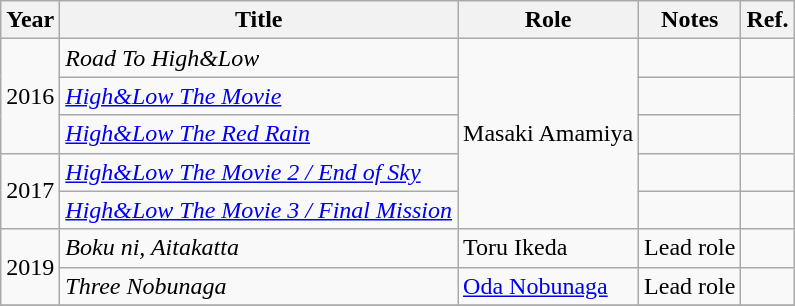<table class="wikitable">
<tr>
<th>Year</th>
<th>Title</th>
<th>Role</th>
<th>Notes</th>
<th>Ref.</th>
</tr>
<tr>
<td rowspan="3">2016</td>
<td><em>Road To High&Low</em></td>
<td rowspan="5">Masaki Amamiya</td>
<td></td>
<td></td>
</tr>
<tr>
<td><em><a href='#'>High&Low The Movie</a></em></td>
<td></td>
<td rowspan="2"></td>
</tr>
<tr>
<td><em><a href='#'>High&Low The Red Rain</a></em></td>
<td></td>
</tr>
<tr>
<td rowspan="2">2017</td>
<td><em><a href='#'>High&Low The Movie 2 / End of Sky</a></em></td>
<td></td>
<td></td>
</tr>
<tr>
<td><em><a href='#'>High&Low The Movie 3 / Final Mission</a></em></td>
<td></td>
<td></td>
</tr>
<tr>
<td rowspan="2">2019</td>
<td><em>Boku ni, Aitakatta</em></td>
<td>Toru Ikeda</td>
<td>Lead role</td>
<td></td>
</tr>
<tr>
<td><em>Three Nobunaga</em></td>
<td><a href='#'>Oda Nobunaga</a></td>
<td>Lead role</td>
<td></td>
</tr>
<tr>
</tr>
</table>
